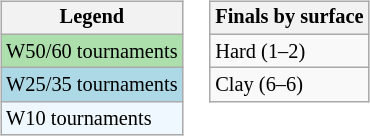<table>
<tr valign=top>
<td><br><table class=wikitable style=font-size:85%>
<tr>
<th>Legend</th>
</tr>
<tr style="background:#addfad;">
<td>W50/60 tournaments</td>
</tr>
<tr style="background:lightblue;">
<td>W25/35 tournaments</td>
</tr>
<tr style="background:#f0f8ff;">
<td>W10 tournaments</td>
</tr>
</table>
</td>
<td><br><table class=wikitable style=font-size:85%>
<tr>
<th>Finals by surface</th>
</tr>
<tr>
<td>Hard (1–2)</td>
</tr>
<tr>
<td>Clay (6–6)</td>
</tr>
</table>
</td>
</tr>
</table>
